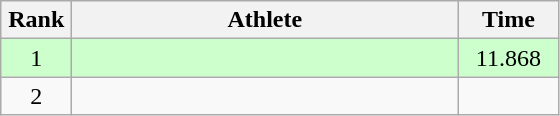<table class=wikitable style="text-align:center">
<tr>
<th width=40>Rank</th>
<th width=250>Athlete</th>
<th width=60>Time</th>
</tr>
<tr bgcolor="ccffcc">
<td>1</td>
<td align=left></td>
<td>11.868</td>
</tr>
<tr>
<td>2</td>
<td align=left></td>
<td></td>
</tr>
</table>
